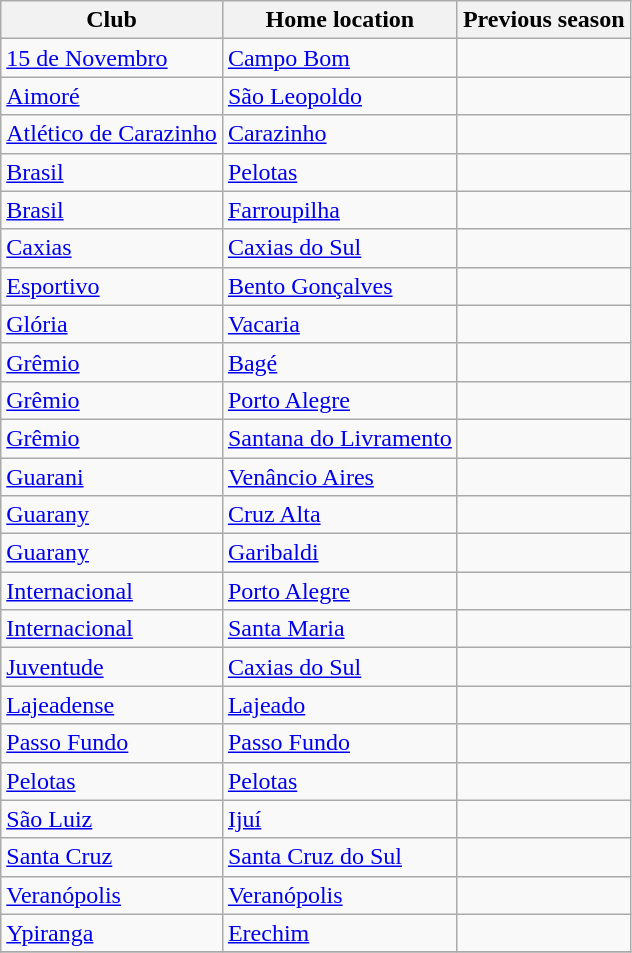<table class="wikitable sortable">
<tr>
<th>Club</th>
<th>Home location</th>
<th>Previous season</th>
</tr>
<tr>
<td><a href='#'>15 de Novembro</a></td>
<td><a href='#'>Campo Bom</a></td>
<td></td>
</tr>
<tr>
<td><a href='#'>Aimoré</a></td>
<td><a href='#'>São Leopoldo</a></td>
<td></td>
</tr>
<tr>
<td><a href='#'>Atlético de Carazinho</a></td>
<td><a href='#'>Carazinho</a></td>
<td></td>
</tr>
<tr>
<td><a href='#'>Brasil</a></td>
<td><a href='#'>Pelotas</a></td>
<td></td>
</tr>
<tr>
<td><a href='#'>Brasil</a></td>
<td><a href='#'>Farroupilha</a></td>
<td></td>
</tr>
<tr>
<td><a href='#'>Caxias</a></td>
<td><a href='#'>Caxias do Sul</a></td>
<td></td>
</tr>
<tr>
<td><a href='#'>Esportivo</a></td>
<td><a href='#'>Bento Gonçalves</a></td>
<td></td>
</tr>
<tr>
<td><a href='#'>Glória</a></td>
<td><a href='#'>Vacaria</a></td>
<td></td>
</tr>
<tr>
<td><a href='#'>Grêmio</a></td>
<td><a href='#'>Bagé</a></td>
<td></td>
</tr>
<tr>
<td><a href='#'>Grêmio</a></td>
<td><a href='#'>Porto Alegre</a></td>
<td></td>
</tr>
<tr>
<td><a href='#'>Grêmio</a></td>
<td><a href='#'>Santana do Livramento</a></td>
<td></td>
</tr>
<tr>
<td><a href='#'>Guarani</a></td>
<td><a href='#'>Venâncio Aires</a></td>
<td></td>
</tr>
<tr>
<td><a href='#'>Guarany</a></td>
<td><a href='#'>Cruz Alta</a></td>
<td></td>
</tr>
<tr>
<td><a href='#'>Guarany</a></td>
<td><a href='#'>Garibaldi</a></td>
<td></td>
</tr>
<tr>
<td><a href='#'>Internacional</a></td>
<td><a href='#'>Porto Alegre</a></td>
<td></td>
</tr>
<tr>
<td><a href='#'>Internacional</a></td>
<td><a href='#'>Santa Maria</a></td>
<td></td>
</tr>
<tr>
<td><a href='#'>Juventude</a></td>
<td><a href='#'>Caxias do Sul</a></td>
<td></td>
</tr>
<tr>
<td><a href='#'>Lajeadense</a></td>
<td><a href='#'>Lajeado</a></td>
<td></td>
</tr>
<tr>
<td><a href='#'>Passo Fundo</a></td>
<td><a href='#'>Passo Fundo</a></td>
<td></td>
</tr>
<tr>
<td><a href='#'>Pelotas</a></td>
<td><a href='#'>Pelotas</a></td>
<td></td>
</tr>
<tr>
<td><a href='#'>São Luiz</a></td>
<td><a href='#'>Ijuí</a></td>
<td></td>
</tr>
<tr>
<td><a href='#'>Santa Cruz</a></td>
<td><a href='#'>Santa Cruz do Sul</a></td>
<td></td>
</tr>
<tr>
<td><a href='#'>Veranópolis</a></td>
<td><a href='#'>Veranópolis</a></td>
<td></td>
</tr>
<tr>
<td><a href='#'>Ypiranga</a></td>
<td><a href='#'>Erechim</a></td>
<td></td>
</tr>
<tr>
</tr>
</table>
